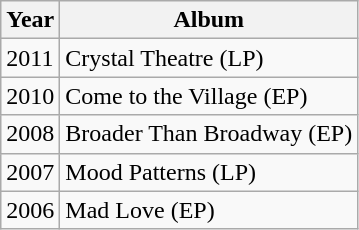<table class="wikitable">
<tr>
<th>Year</th>
<th>Album</th>
</tr>
<tr>
<td>2011</td>
<td>Crystal Theatre (LP)</td>
</tr>
<tr>
<td>2010</td>
<td>Come to the Village (EP)</td>
</tr>
<tr>
<td>2008</td>
<td>Broader Than Broadway (EP)</td>
</tr>
<tr>
<td>2007</td>
<td>Mood Patterns (LP)</td>
</tr>
<tr>
<td>2006</td>
<td>Mad Love (EP)</td>
</tr>
</table>
